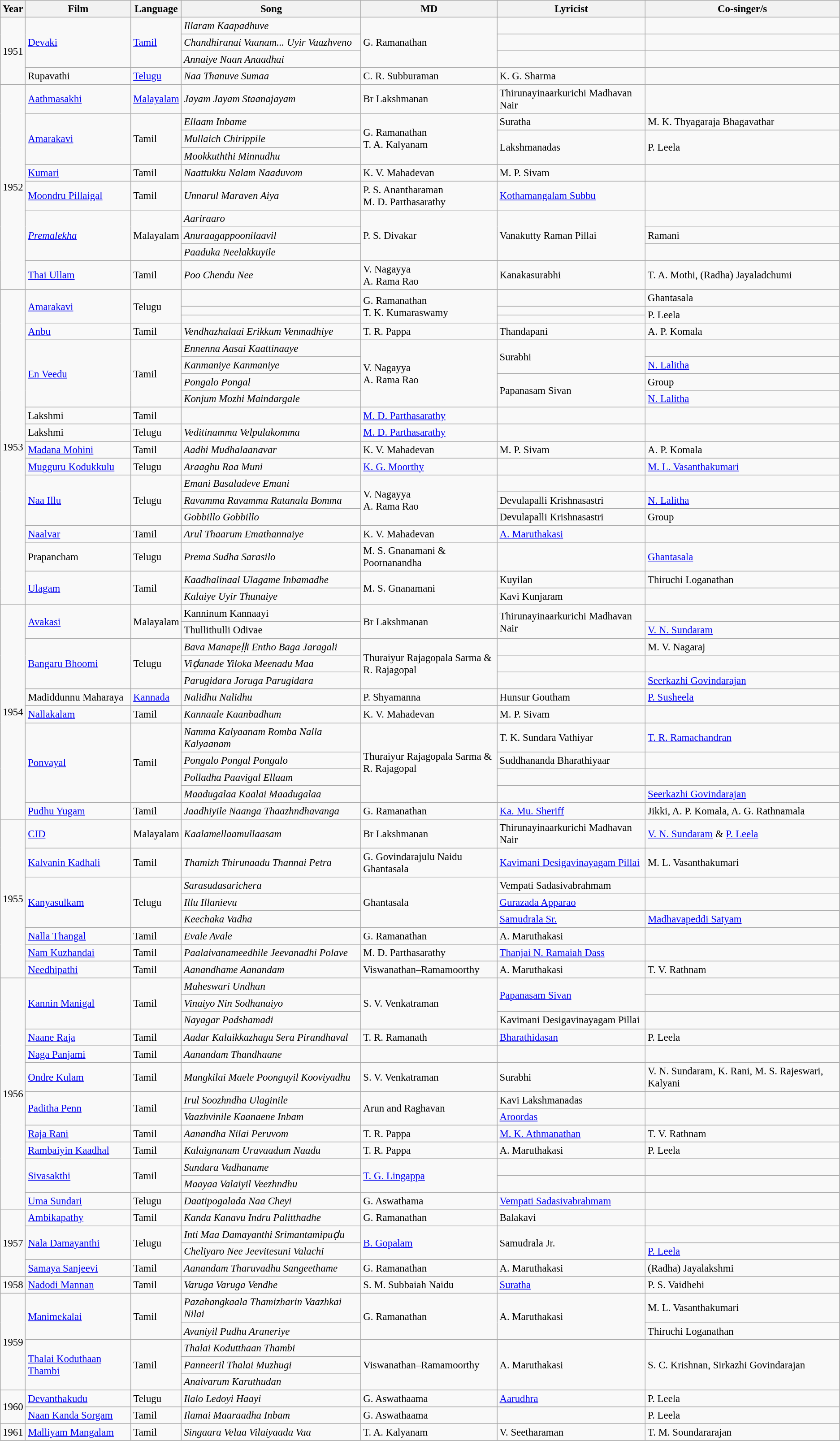<table class="wikitable" style="font-size:95%;">
<tr>
<th>Year</th>
<th>Film</th>
<th>Language</th>
<th>Song</th>
<th>MD</th>
<th>Lyricist</th>
<th>Co-singer/s</th>
</tr>
<tr>
<td rowspan=4>1951</td>
<td rowspan=3><a href='#'>Devaki</a></td>
<td rowspan=3><a href='#'>Tamil</a></td>
<td><em>Illaram Kaapadhuve</em></td>
<td rowspan=3>G. Ramanathan</td>
<td></td>
<td></td>
</tr>
<tr>
<td><em>Chandhiranai Vaanam... Uyir Vaazhveno</em></td>
<td></td>
<td></td>
</tr>
<tr>
<td><em>Annaiye Naan Anaadhai</em></td>
<td></td>
<td></td>
</tr>
<tr>
<td>Rupavathi</td>
<td><a href='#'>Telugu</a></td>
<td><em>Naa Thanuve Sumaa</em></td>
<td>C. R. Subburaman</td>
<td>K. G. Sharma</td>
<td></td>
</tr>
<tr>
<td rowspan=10>1952</td>
<td><a href='#'>Aathmasakhi</a></td>
<td><a href='#'>Malayalam</a></td>
<td><em>Jayam Jayam Staanajayam</em></td>
<td>Br Lakshmanan</td>
<td>Thirunayinaarkurichi Madhavan Nair</td>
<td></td>
</tr>
<tr>
<td rowspan=3><a href='#'>Amarakavi</a></td>
<td rowspan=3>Tamil</td>
<td><em>Ellaam Inbame</em></td>
<td rowspan=3>G. Ramanathan<br>T. A. Kalyanam</td>
<td>Suratha</td>
<td>M. K. Thyagaraja Bhagavathar</td>
</tr>
<tr>
<td><em>Mullaich Chirippile</em></td>
<td rowspan=2>Lakshmanadas</td>
<td rowspan=2>P. Leela</td>
</tr>
<tr>
<td><em>Mookkuththi Minnudhu</em></td>
</tr>
<tr>
<td><a href='#'>Kumari</a></td>
<td>Tamil</td>
<td><em>Naattukku Nalam Naaduvom</em></td>
<td>K. V. Mahadevan</td>
<td>M. P. Sivam</td>
<td></td>
</tr>
<tr>
<td><a href='#'>Moondru Pillaigal</a></td>
<td>Tamil</td>
<td><em>Unnarul Maraven Aiya</em></td>
<td>P. S. Anantharaman<br>M. D. Parthasarathy</td>
<td><a href='#'>Kothamangalam Subbu</a></td>
<td></td>
</tr>
<tr>
<td rowspan=3><em><a href='#'>Premalekha</a></em></td>
<td rowspan=3>Malayalam</td>
<td><em>Aariraaro</em></td>
<td rowspan=3>P. S. Divakar</td>
<td rowspan=3>Vanakutty Raman Pillai</td>
<td></td>
</tr>
<tr>
<td><em>Anuraagappoonilaavil</em></td>
<td>Ramani</td>
</tr>
<tr>
<td><em>Paaduka Neelakkuyile</em></td>
<td></td>
</tr>
<tr>
<td><a href='#'>Thai Ullam</a></td>
<td>Tamil</td>
<td><em>Poo Chendu Nee</em></td>
<td>V. Nagayya<br>A. Rama Rao</td>
<td>Kanakasurabhi</td>
<td>T. A. Mothi, (Radha) Jayaladchumi</td>
</tr>
<tr>
<td rowspan=19>1953</td>
<td rowspan=3><a href='#'>Amarakavi</a></td>
<td rowspan=3>Telugu</td>
<td></td>
<td rowspan=3>G. Ramanathan<br>T. K. Kumaraswamy</td>
<td></td>
<td>Ghantasala</td>
</tr>
<tr>
<td></td>
<td></td>
<td rowspan=2>P. Leela</td>
</tr>
<tr>
<td></td>
<td></td>
</tr>
<tr>
<td><a href='#'>Anbu</a></td>
<td>Tamil</td>
<td><em>Vendhazhalaai Erikkum Venmadhiye</em></td>
<td>T. R. Pappa</td>
<td>Thandapani</td>
<td>A. P. Komala</td>
</tr>
<tr>
<td rowspan=4><a href='#'>En Veedu</a></td>
<td rowspan=4>Tamil</td>
<td><em>Ennenna Aasai Kaattinaaye</em></td>
<td rowspan=4>V. Nagayya<br>A. Rama Rao</td>
<td rowspan=2>Surabhi</td>
<td></td>
</tr>
<tr>
<td><em>Kanmaniye Kanmaniye</em></td>
<td><a href='#'>N. Lalitha</a></td>
</tr>
<tr>
<td><em>Pongalo Pongal </em></td>
<td rowspan=2>Papanasam Sivan</td>
<td>Group</td>
</tr>
<tr>
<td><em>Konjum Mozhi Maindargale</em></td>
<td><a href='#'>N. Lalitha</a></td>
</tr>
<tr>
<td>Lakshmi</td>
<td>Tamil</td>
<td></td>
<td><a href='#'>M. D. Parthasarathy</a></td>
<td></td>
<td></td>
</tr>
<tr>
<td>Lakshmi</td>
<td>Telugu</td>
<td><em>Veditinamma Velpulakomma</em></td>
<td><a href='#'>M. D. Parthasarathy</a></td>
<td></td>
<td></td>
</tr>
<tr>
<td><a href='#'>Madana Mohini</a></td>
<td>Tamil</td>
<td><em>Aadhi Mudhalaanavar</em></td>
<td>K. V. Mahadevan</td>
<td>M. P. Sivam</td>
<td>A. P. Komala</td>
</tr>
<tr>
<td><a href='#'>Mugguru Kodukkulu</a></td>
<td>Telugu</td>
<td><em>Araaghu Raa Muni</em></td>
<td><a href='#'>K. G. Moorthy</a></td>
<td></td>
<td><a href='#'>M. L. Vasanthakumari</a></td>
</tr>
<tr>
<td rowspan=3><a href='#'>Naa Illu</a></td>
<td rowspan=3>Telugu</td>
<td><em>Emani Basaladeve Emani</em></td>
<td rowspan=3>V. Nagayya<br>A. Rama Rao</td>
<td></td>
<td></td>
</tr>
<tr>
<td><em>Ravamma Ravamma Ratanala Bomma</em></td>
<td>Devulapalli Krishnasastri</td>
<td><a href='#'>N. Lalitha</a></td>
</tr>
<tr>
<td><em>Gobbillo Gobbillo</em></td>
<td>Devulapalli Krishnasastri</td>
<td>Group</td>
</tr>
<tr>
<td><a href='#'>Naalvar</a></td>
<td>Tamil</td>
<td><em>Arul Thaarum Emathannaiye</em></td>
<td>K. V. Mahadevan</td>
<td><a href='#'>A. Maruthakasi</a></td>
<td></td>
</tr>
<tr>
<td>Prapancham</td>
<td>Telugu</td>
<td><em>Prema Sudha Sarasilo</em></td>
<td>M. S. Gnanamani & Poornanandha</td>
<td></td>
<td><a href='#'>Ghantasala</a></td>
</tr>
<tr>
<td rowspan=2><a href='#'>Ulagam</a></td>
<td rowspan=2>Tamil</td>
<td><em>Kaadhalinaal Ulagame Inbamadhe</em></td>
<td rowspan=2>M. S. Gnanamani</td>
<td>Kuyilan</td>
<td>Thiruchi Loganathan</td>
</tr>
<tr>
<td><em>Kalaiye Uyir Thunaiye</em></td>
<td>Kavi Kunjaram</td>
<td></td>
</tr>
<tr>
<td rowspan=12>1954</td>
<td rowspan=2><a href='#'>Avakasi</a></td>
<td rowspan=2>Malayalam</td>
<td>Kanninum Kannaayi</td>
<td rowspan=2>Br Lakshmanan</td>
<td rowspan=2>Thirunayinaarkurichi Madhavan Nair</td>
<td></td>
</tr>
<tr>
<td>Thullithulli Odivae</td>
<td><a href='#'>V. N. Sundaram</a></td>
</tr>
<tr>
<td rowspan=3><a href='#'>Bangaru Bhoomi</a></td>
<td rowspan=3>Telugu</td>
<td><em>Bava Manapeḷḷi Entho Baga Jaragali</em></td>
<td rowspan=3>Thuraiyur Rajagopala Sarma &<br>R. Rajagopal</td>
<td></td>
<td>M. V. Nagaraj</td>
</tr>
<tr>
<td><em>Viḍanade Yiloka Meenadu Maa</em></td>
<td></td>
<td></td>
</tr>
<tr>
<td><em>Parugidara Joruga Parugidara</em></td>
<td></td>
<td><a href='#'>Seerkazhi Govindarajan</a></td>
</tr>
<tr>
<td>Madiddunnu Maharaya</td>
<td><a href='#'>Kannada</a></td>
<td><em>Nalidhu Nalidhu</em></td>
<td>P. Shyamanna</td>
<td>Hunsur Goutham</td>
<td><a href='#'>P. Susheela</a></td>
</tr>
<tr>
<td><a href='#'>Nallakalam</a></td>
<td>Tamil</td>
<td><em>Kannaale Kaanbadhum</em></td>
<td>K. V. Mahadevan</td>
<td>M. P. Sivam</td>
<td></td>
</tr>
<tr>
<td rowspan=4><a href='#'>Ponvayal</a></td>
<td rowspan=4>Tamil</td>
<td><em>Namma Kalyaanam Romba Nalla Kalyaanam</em></td>
<td rowspan=4>Thuraiyur Rajagopala Sarma &<br>R. Rajagopal</td>
<td>T. K. Sundara Vathiyar</td>
<td><a href='#'>T. R. Ramachandran</a></td>
</tr>
<tr>
<td><em>Pongalo Pongal Pongalo</em></td>
<td>Suddhananda Bharathiyaar</td>
<td></td>
</tr>
<tr>
<td><em>Polladha Paavigal Ellaam</em></td>
<td></td>
<td></td>
</tr>
<tr>
<td><em>Maadugalaa Kaalai Maadugalaa</em></td>
<td></td>
<td><a href='#'>Seerkazhi Govindarajan</a></td>
</tr>
<tr>
<td><a href='#'>Pudhu Yugam</a></td>
<td>Tamil</td>
<td><em>Jaadhiyile Naanga Thaazhndhavanga</em></td>
<td>G. Ramanathan</td>
<td><a href='#'>Ka. Mu. Sheriff</a></td>
<td>Jikki, A. P. Komala, A. G. Rathnamala</td>
</tr>
<tr>
<td rowspan=8>1955</td>
<td><a href='#'>CID</a></td>
<td>Malayalam</td>
<td><em>Kaalamellaamullaasam</em></td>
<td>Br Lakshmanan</td>
<td>Thirunayinaarkurichi Madhavan Nair</td>
<td><a href='#'>V. N. Sundaram</a> & <a href='#'>P. Leela</a></td>
</tr>
<tr>
<td><a href='#'>Kalvanin Kadhali</a></td>
<td>Tamil</td>
<td><em>Thamizh Thirunaadu Thannai Petra</em></td>
<td>G. Govindarajulu Naidu<br>Ghantasala</td>
<td><a href='#'>Kavimani Desigavinayagam Pillai</a></td>
<td>M. L. Vasanthakumari</td>
</tr>
<tr>
<td rowspan=3><a href='#'>Kanyasulkam</a></td>
<td rowspan=3>Telugu</td>
<td><em>Sarasudasarichera</em></td>
<td rowspan=3>Ghantasala</td>
<td>Vempati Sadasivabrahmam</td>
<td></td>
</tr>
<tr>
<td><em>Illu Illanievu</em></td>
<td><a href='#'>Gurazada Apparao</a></td>
<td></td>
</tr>
<tr>
<td><em>Keechaka Vadha</em></td>
<td><a href='#'>Samudrala Sr.</a></td>
<td><a href='#'>Madhavapeddi Satyam</a></td>
</tr>
<tr>
<td><a href='#'>Nalla Thangal</a></td>
<td>Tamil</td>
<td><em>Evale Avale</em></td>
<td>G. Ramanathan</td>
<td>A. Maruthakasi</td>
<td></td>
</tr>
<tr>
<td><a href='#'>Nam Kuzhandai</a></td>
<td>Tamil</td>
<td><em>Paalaivanameedhile Jeevanadhi Polave</em></td>
<td>M. D. Parthasarathy</td>
<td><a href='#'>Thanjai N. Ramaiah Dass</a></td>
<td></td>
</tr>
<tr>
<td><a href='#'>Needhipathi</a></td>
<td>Tamil</td>
<td><em>Aanandhame Aanandam</em></td>
<td>Viswanathan–Ramamoorthy</td>
<td>A. Maruthakasi</td>
<td>T. V. Rathnam</td>
</tr>
<tr>
<td rowspan=13>1956</td>
<td rowspan=3><a href='#'>Kannin Manigal</a></td>
<td rowspan=3>Tamil</td>
<td><em>Maheswari Undhan</em></td>
<td rowspan=3>S. V. Venkatraman</td>
<td rowspan=2><a href='#'>Papanasam Sivan</a></td>
<td></td>
</tr>
<tr>
<td><em>Vinaiyo Nin Sodhanaiyo</em></td>
<td></td>
</tr>
<tr>
<td><em>Nayagar Padshamadi</em></td>
<td>Kavimani Desigavinayagam Pillai</td>
<td></td>
</tr>
<tr>
<td><a href='#'>Naane Raja</a></td>
<td>Tamil</td>
<td><em>Aadar Kalaikkazhagu Sera Pirandhaval</em></td>
<td>T. R. Ramanath</td>
<td><a href='#'>Bharathidasan</a></td>
<td>P. Leela</td>
</tr>
<tr>
<td><a href='#'>Naga Panjami</a></td>
<td>Tamil</td>
<td><em>Aanandam Thandhaane</em></td>
<td></td>
<td></td>
<td></td>
</tr>
<tr>
<td><a href='#'>Ondre Kulam</a></td>
<td>Tamil</td>
<td><em>Mangkilai Maele Poonguyil Kooviyadhu</em></td>
<td>S. V. Venkatraman</td>
<td>Surabhi</td>
<td>V. N. Sundaram, K. Rani, M. S. Rajeswari, Kalyani</td>
</tr>
<tr>
<td rowspan=2><a href='#'>Paditha Penn</a></td>
<td rowspan=2>Tamil</td>
<td><em>Irul Soozhndha Ulaginile</em></td>
<td rowspan=2>Arun and Raghavan</td>
<td>Kavi Lakshmanadas</td>
<td></td>
</tr>
<tr>
<td><em>Vaazhvinile Kaanaene Inbam</em></td>
<td><a href='#'>Aroordas</a></td>
<td></td>
</tr>
<tr>
<td><a href='#'>Raja Rani</a></td>
<td>Tamil</td>
<td><em>Aanandha Nilai Peruvom</em></td>
<td>T. R. Pappa</td>
<td><a href='#'>M. K. Athmanathan</a></td>
<td>T. V. Rathnam</td>
</tr>
<tr>
<td><a href='#'>Rambaiyin Kaadhal</a></td>
<td>Tamil</td>
<td><em>Kalaignanam Uravaadum Naadu</em></td>
<td>T. R. Pappa</td>
<td>A. Maruthakasi</td>
<td>P. Leela</td>
</tr>
<tr>
<td rowspan=2><a href='#'>Sivasakthi</a></td>
<td rowspan=2>Tamil</td>
<td><em>Sundara Vadhaname</em></td>
<td rowspan=2><a href='#'>T. G. Lingappa</a></td>
<td></td>
<td></td>
</tr>
<tr>
<td><em>Maayaa Valaiyil Veezhndhu</em></td>
<td></td>
<td></td>
</tr>
<tr>
<td><a href='#'>Uma Sundari</a></td>
<td>Telugu</td>
<td><em>Daatipogalada Naa Cheyi</em></td>
<td>G. Aswathama</td>
<td><a href='#'>Vempati Sadasivabrahmam</a></td>
<td></td>
</tr>
<tr>
<td rowspan=4>1957</td>
<td><a href='#'>Ambikapathy</a></td>
<td>Tamil</td>
<td><em>Kanda Kanavu Indru Palitthadhe</em></td>
<td>G. Ramanathan</td>
<td>Balakavi</td>
<td></td>
</tr>
<tr>
<td rowspan=2><a href='#'>Nala Damayanthi</a></td>
<td rowspan=2>Telugu</td>
<td><em>Inti Maa Damayanthi Srimantamipuḍu</em></td>
<td rowspan=2><a href='#'>B. Gopalam</a></td>
<td rowspan=2>Samudrala Jr.</td>
<td></td>
</tr>
<tr>
<td><em>Cheliyaro Nee Jeevitesuni Valachi</em></td>
<td><a href='#'>P. Leela</a></td>
</tr>
<tr>
<td><a href='#'>Samaya Sanjeevi</a></td>
<td>Tamil</td>
<td><em>Aanandam Tharuvadhu Sangeethame</em></td>
<td>G. Ramanathan</td>
<td>A. Maruthakasi</td>
<td>(Radha) Jayalakshmi</td>
</tr>
<tr>
<td>1958</td>
<td><a href='#'>Nadodi Mannan</a></td>
<td>Tamil</td>
<td><em>Varuga Varuga Vendhe</em></td>
<td>S. M. Subbaiah Naidu</td>
<td><a href='#'>Suratha</a></td>
<td>P. S. Vaidhehi</td>
</tr>
<tr>
<td rowspan=5>1959</td>
<td rowspan=2><a href='#'>Manimekalai</a></td>
<td rowspan=2>Tamil</td>
<td><em>Pazahangkaala Thamizharin Vaazhkai Nilai</em></td>
<td rowspan=2>G. Ramanathan</td>
<td rowspan=2>A. Maruthakasi</td>
<td>M. L. Vasanthakumari</td>
</tr>
<tr>
<td><em>Avaniyil Pudhu Araneriye</em></td>
<td>Thiruchi Loganathan</td>
</tr>
<tr>
<td rowspan=3><a href='#'>Thalai Koduthaan Thambi</a></td>
<td rowspan=3>Tamil</td>
<td><em>Thalai Kodutthaan Thambi</em></td>
<td rowspan=3>Viswanathan–Ramamoorthy</td>
<td rowspan=3>A. Maruthakasi</td>
<td rowspan=3>S. C. Krishnan, Sirkazhi Govindarajan</td>
</tr>
<tr>
<td><em>Panneeril Thalai Muzhugi</em></td>
</tr>
<tr>
<td><em>Anaivarum Karuthudan</em></td>
</tr>
<tr>
<td rowspan=2>1960</td>
<td><a href='#'>Devanthakudu</a></td>
<td>Telugu</td>
<td><em>Ilalo Ledoyi Haayi</em></td>
<td>G. Aswathaama</td>
<td><a href='#'>Aarudhra</a></td>
<td>P. Leela</td>
</tr>
<tr>
<td><a href='#'>Naan Kanda Sorgam</a></td>
<td>Tamil</td>
<td><em>Ilamai Maaraadha Inbam</em></td>
<td>G. Aswathaama</td>
<td></td>
<td>P. Leela</td>
</tr>
<tr>
<td>1961</td>
<td><a href='#'>Malliyam Mangalam</a></td>
<td>Tamil</td>
<td><em>Singaara Velaa Vilaiyaada Vaa</em></td>
<td>T. A. Kalyanam</td>
<td>V. Seetharaman</td>
<td>T. M. Soundararajan</td>
</tr>
</table>
